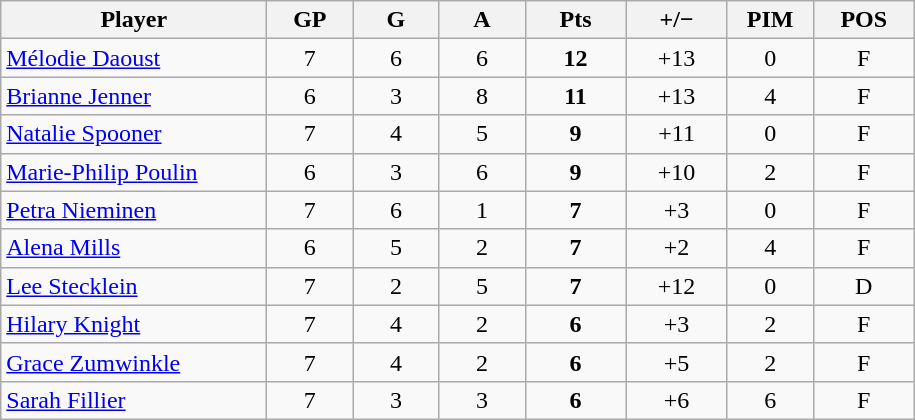<table class="wikitable sortable" style="text-align:center;">
<tr>
<th style="width:170px;">Player</th>
<th style="width:50px;">GP</th>
<th style="width:50px;">G</th>
<th style="width:50px;">A</th>
<th style="width:60px;">Pts</th>
<th style="width:60px;">+/−</th>
<th style="width:50px;">PIM</th>
<th style="width:60px;">POS</th>
</tr>
<tr>
<td align=left> <a href='#'>Mélodie Daoust</a></td>
<td>7</td>
<td>6</td>
<td>6</td>
<td><strong>12</strong></td>
<td>+13</td>
<td>0</td>
<td>F</td>
</tr>
<tr>
<td align=left> <a href='#'>Brianne Jenner</a></td>
<td>6</td>
<td>3</td>
<td>8</td>
<td><strong>11</strong></td>
<td>+13</td>
<td>4</td>
<td>F</td>
</tr>
<tr>
<td align=left> <a href='#'>Natalie Spooner</a></td>
<td>7</td>
<td>4</td>
<td>5</td>
<td><strong>9</strong></td>
<td>+11</td>
<td>0</td>
<td>F</td>
</tr>
<tr>
<td align=left> <a href='#'>Marie-Philip Poulin</a></td>
<td>6</td>
<td>3</td>
<td>6</td>
<td><strong>9</strong></td>
<td>+10</td>
<td>2</td>
<td>F</td>
</tr>
<tr>
<td align=left> <a href='#'>Petra Nieminen</a></td>
<td>7</td>
<td>6</td>
<td>1</td>
<td><strong>7</strong></td>
<td>+3</td>
<td>0</td>
<td>F</td>
</tr>
<tr>
<td align=left> <a href='#'>Alena Mills</a></td>
<td>6</td>
<td>5</td>
<td>2</td>
<td><strong>7</strong></td>
<td>+2</td>
<td>4</td>
<td>F</td>
</tr>
<tr>
<td align=left> <a href='#'>Lee Stecklein</a></td>
<td>7</td>
<td>2</td>
<td>5</td>
<td><strong>7</strong></td>
<td>+12</td>
<td>0</td>
<td>D</td>
</tr>
<tr>
<td align=left> <a href='#'>Hilary Knight</a></td>
<td>7</td>
<td>4</td>
<td>2</td>
<td><strong>6</strong></td>
<td>+3</td>
<td>2</td>
<td>F</td>
</tr>
<tr>
<td align=left> <a href='#'>Grace Zumwinkle</a></td>
<td>7</td>
<td>4</td>
<td>2</td>
<td><strong>6</strong></td>
<td>+5</td>
<td>2</td>
<td>F</td>
</tr>
<tr>
<td align=left> <a href='#'>Sarah Fillier</a></td>
<td>7</td>
<td>3</td>
<td>3</td>
<td><strong>6</strong></td>
<td>+6</td>
<td>6</td>
<td>F</td>
</tr>
</table>
